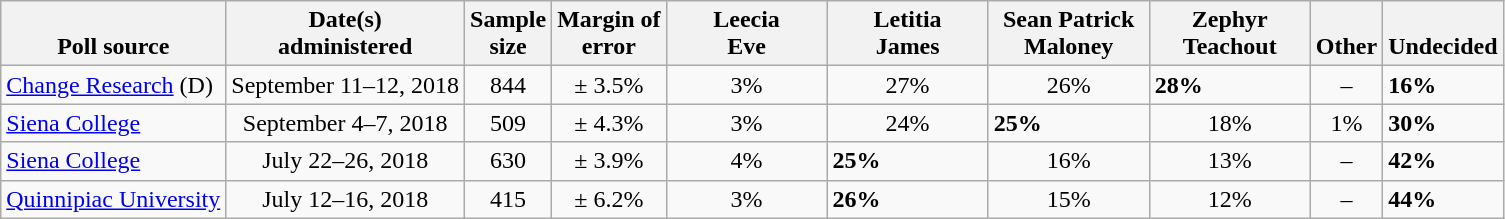<table class="wikitable">
<tr valign= bottom>
<th>Poll source</th>
<th>Date(s)<br>administered</th>
<th>Sample<br>size</th>
<th>Margin of<br>error</th>
<th style="width:100px;">Leecia<br>Eve</th>
<th style="width:100px;">Letitia<br>James</th>
<th style="width:100px;">Sean Patrick<br>Maloney</th>
<th style="width:100px;">Zephyr<br>Teachout</th>
<th>Other</th>
<th>Undecided</th>
</tr>
<tr>
<td><a href='#'>Change Research</a> (D)</td>
<td align=center>September 11–12, 2018</td>
<td align=center>844</td>
<td align=center>± 3.5%</td>
<td align=center>3%</td>
<td align=center>27%</td>
<td align=center>26%</td>
<td><strong>28%</strong></td>
<td align=center>–</td>
<td><strong>16%</strong></td>
</tr>
<tr>
<td><a href='#'>Siena College</a></td>
<td align=center>September 4–7, 2018</td>
<td align=center>509</td>
<td align=center>± 4.3%</td>
<td align=center>3%</td>
<td align=center>24%</td>
<td><strong>25%</strong></td>
<td align=center>18%</td>
<td align=center>1%</td>
<td><strong>30%</strong></td>
</tr>
<tr>
<td><a href='#'>Siena College</a></td>
<td align=center>July 22–26, 2018</td>
<td align=center>630</td>
<td align=center>± 3.9%</td>
<td align=center>4%</td>
<td><strong>25%</strong></td>
<td align=center>16%</td>
<td align=center>13%</td>
<td align=center>–</td>
<td><strong>42%</strong></td>
</tr>
<tr>
<td><a href='#'>Quinnipiac University</a></td>
<td align=center>July 12–16, 2018</td>
<td align=center>415</td>
<td align=center>± 6.2%</td>
<td align=center>3%</td>
<td><strong>26%</strong></td>
<td align=center>15%</td>
<td align=center>12%</td>
<td align=center>–</td>
<td><strong>44%</strong></td>
</tr>
</table>
